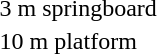<table>
<tr>
<td>3 m springboard<br></td>
<td></td>
<td></td>
<td></td>
</tr>
<tr>
<td>10 m platform<br></td>
<td></td>
<td></td>
<td></td>
</tr>
</table>
